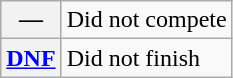<table class="wikitable">
<tr>
<th scope="row">—</th>
<td>Did not compete</td>
</tr>
<tr>
<th scope="row"><a href='#'>DNF</a></th>
<td>Did not finish</td>
</tr>
</table>
